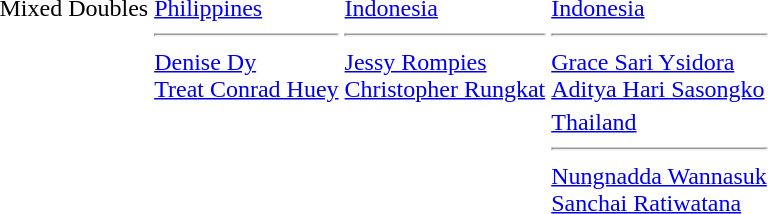<table>
<tr style="vertical-align:top">
<td rowspan=2>Mixed Doubles</td>
<td rowspan=2> <a href='#'>Philippines</a> <hr> <a href='#'>Denise Dy</a><br><a href='#'>Treat Conrad Huey</a></td>
<td rowspan=2> <a href='#'>Indonesia</a> <hr> <a href='#'>Jessy Rompies</a><br><a href='#'>Christopher Rungkat</a></td>
<td> <a href='#'>Indonesia</a> <hr> <a href='#'>Grace Sari Ysidora</a><br><a href='#'>Aditya Hari Sasongko</a></td>
</tr>
<tr>
<td> <a href='#'>Thailand</a> <hr> <a href='#'>Nungnadda Wannasuk</a><br><a href='#'>Sanchai Ratiwatana</a></td>
</tr>
<tr>
</tr>
<tr>
</tr>
</table>
